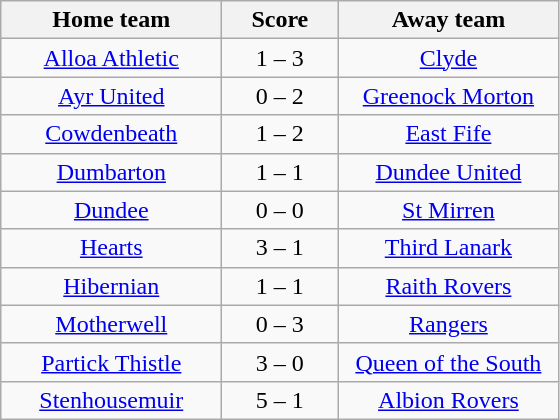<table class="wikitable" style="text-align: center">
<tr>
<th width=140>Home team</th>
<th width=70>Score</th>
<th width=140>Away team</th>
</tr>
<tr>
<td><a href='#'>Alloa Athletic</a></td>
<td>1 – 3</td>
<td><a href='#'>Clyde</a></td>
</tr>
<tr>
<td><a href='#'>Ayr United</a></td>
<td>0 – 2</td>
<td><a href='#'>Greenock Morton</a></td>
</tr>
<tr>
<td><a href='#'>Cowdenbeath</a></td>
<td>1 – 2</td>
<td><a href='#'>East Fife</a></td>
</tr>
<tr>
<td><a href='#'>Dumbarton</a></td>
<td>1 – 1</td>
<td><a href='#'>Dundee United</a></td>
</tr>
<tr>
<td><a href='#'>Dundee</a></td>
<td>0 – 0</td>
<td><a href='#'>St Mirren</a></td>
</tr>
<tr>
<td><a href='#'>Hearts</a></td>
<td>3 – 1</td>
<td><a href='#'>Third Lanark</a></td>
</tr>
<tr>
<td><a href='#'>Hibernian</a></td>
<td>1 – 1</td>
<td><a href='#'>Raith Rovers</a></td>
</tr>
<tr>
<td><a href='#'>Motherwell</a></td>
<td>0 – 3</td>
<td><a href='#'>Rangers</a></td>
</tr>
<tr>
<td><a href='#'>Partick Thistle</a></td>
<td>3 – 0</td>
<td><a href='#'>Queen of the South</a></td>
</tr>
<tr>
<td><a href='#'>Stenhousemuir</a></td>
<td>5 – 1</td>
<td><a href='#'>Albion Rovers</a></td>
</tr>
</table>
